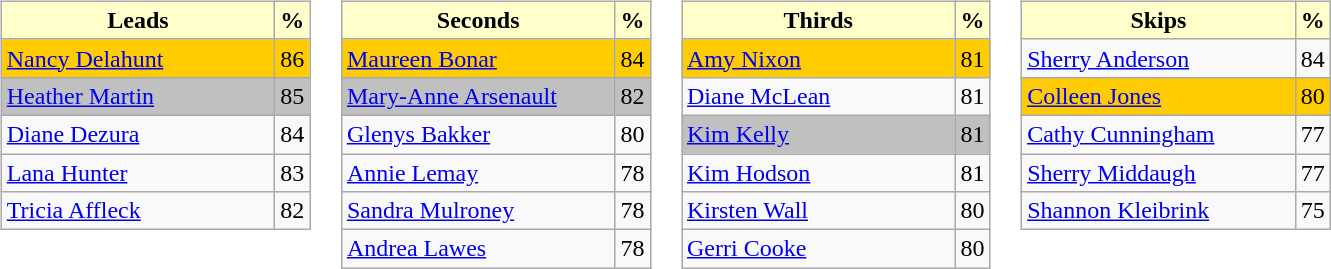<table>
<tr>
<td valign=top><br><table class="wikitable">
<tr>
<th style="background:#ffc; width:175px;">Leads</th>
<th style="background:#ffc;">%</th>
</tr>
<tr bgcolor=#FFCC00>
<td> <a href='#'>Nancy Delahunt</a></td>
<td>86</td>
</tr>
<tr bgcolor=#C0C0C0>
<td> <a href='#'>Heather Martin</a></td>
<td>85</td>
</tr>
<tr>
<td> <a href='#'>Diane Dezura</a></td>
<td>84</td>
</tr>
<tr>
<td> <a href='#'>Lana Hunter</a></td>
<td>83</td>
</tr>
<tr>
<td> <a href='#'>Tricia Affleck</a></td>
<td>82</td>
</tr>
</table>
</td>
<td valign=top><br><table class="wikitable">
<tr>
<th style="background:#ffc; width:175px;">Seconds</th>
<th style="background:#ffc;">%</th>
</tr>
<tr bgcolor=#FFCC00>
<td> <a href='#'>Maureen Bonar</a></td>
<td>84</td>
</tr>
<tr bgcolor=#C0C0C0>
<td> <a href='#'>Mary-Anne Arsenault</a></td>
<td>82</td>
</tr>
<tr>
<td> <a href='#'>Glenys Bakker</a></td>
<td>80</td>
</tr>
<tr>
<td> <a href='#'>Annie Lemay</a></td>
<td>78</td>
</tr>
<tr>
<td> <a href='#'>Sandra Mulroney</a></td>
<td>78</td>
</tr>
<tr>
<td> <a href='#'>Andrea Lawes</a></td>
<td>78</td>
</tr>
</table>
</td>
<td valign=top><br><table class="wikitable">
<tr>
<th style="background:#ffc; width:175px;">Thirds</th>
<th style="background:#ffc;">%</th>
</tr>
<tr bgcolor=#FFCC00>
<td> <a href='#'>Amy Nixon</a></td>
<td>81</td>
</tr>
<tr>
<td> <a href='#'>Diane McLean</a></td>
<td>81</td>
</tr>
<tr bgcolor=#C0C0C0>
<td> <a href='#'>Kim Kelly</a></td>
<td>81</td>
</tr>
<tr>
<td> <a href='#'>Kim Hodson</a></td>
<td>81</td>
</tr>
<tr>
<td> <a href='#'>Kirsten Wall</a></td>
<td>80</td>
</tr>
<tr>
<td> <a href='#'>Gerri Cooke</a></td>
<td>80</td>
</tr>
</table>
</td>
<td valign=top><br><table class="wikitable">
<tr>
<th style="background:#ffc; width:175px;">Skips</th>
<th style="background:#ffc;">%</th>
</tr>
<tr>
<td> <a href='#'>Sherry Anderson</a></td>
<td>84</td>
</tr>
<tr bgcolor=#FFCC00>
<td> <a href='#'>Colleen Jones</a></td>
<td>80</td>
</tr>
<tr>
<td> <a href='#'>Cathy Cunningham</a></td>
<td>77</td>
</tr>
<tr>
<td> <a href='#'>Sherry Middaugh</a></td>
<td>77</td>
</tr>
<tr>
<td> <a href='#'>Shannon Kleibrink</a></td>
<td>75</td>
</tr>
</table>
</td>
</tr>
</table>
